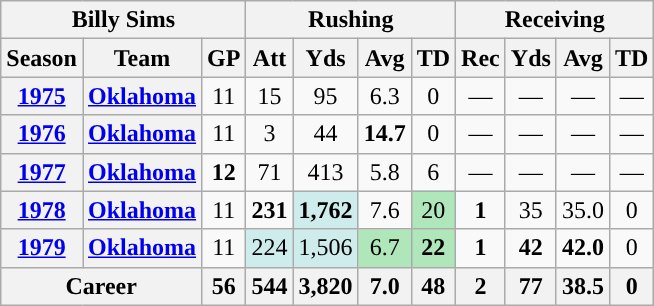<table class="wikitable" style="text-align:center;">
<tr>
<th colspan="3">Billy Sims</th>
<th colspan="4">Rushing</th>
<th colspan="4">Receiving</th>
</tr>
<tr>
<th>Season</th>
<th>Team</th>
<th>GP</th>
<th>Att</th>
<th>Yds</th>
<th>Avg</th>
<th>TD</th>
<th>Rec</th>
<th>Yds</th>
<th>Avg</th>
<th>TD</th>
</tr>
<tr>
<th><a href='#'>1975</a></th>
<th><a href='#'>Oklahoma</a></th>
<td>11</td>
<td>15</td>
<td>95</td>
<td>6.3</td>
<td>0</td>
<td>—</td>
<td>—</td>
<td>—</td>
<td>—</td>
</tr>
<tr>
<th><a href='#'>1976</a></th>
<th><a href='#'>Oklahoma</a></th>
<td>11</td>
<td>3</td>
<td>44</td>
<td><strong>14.7</strong></td>
<td>0</td>
<td>—</td>
<td>—</td>
<td>—</td>
<td>—</td>
</tr>
<tr>
<th><a href='#'>1977</a></th>
<th><a href='#'>Oklahoma</a></th>
<td><strong>12</strong></td>
<td>71</td>
<td>413</td>
<td>5.8</td>
<td>6</td>
<td>—</td>
<td>—</td>
<td>—</td>
<td>—</td>
</tr>
<tr>
<th><a href='#'>1978</a></th>
<th><a href='#'>Oklahoma</a></th>
<td>11</td>
<td><strong>231</strong></td>
<td style="background:#cfecec;"><strong>1,762</strong></td>
<td>7.6</td>
<td style="background:#afe6ba;">20</td>
<td><strong>1</strong></td>
<td>35</td>
<td>35.0</td>
<td>0</td>
</tr>
<tr>
<th><a href='#'>1979</a></th>
<th><a href='#'>Oklahoma</a></th>
<td>11</td>
<td style="background:#cfecec;">224</td>
<td style="background:#cfecec;">1,506</td>
<td style="background:#afe6ba;">6.7</td>
<td style="background:#afe6ba;"><strong>22</strong></td>
<td><strong>1</strong></td>
<td><strong>42</strong></td>
<td><strong>42.0</strong></td>
<td>0</td>
</tr>
<tr>
<th colspan="2">Career</th>
<th>56</th>
<th>544</th>
<th>3,820</th>
<th>7.0</th>
<th>48</th>
<th>2</th>
<th>77</th>
<th>38.5</th>
<th>0</th>
</tr>
</table>
